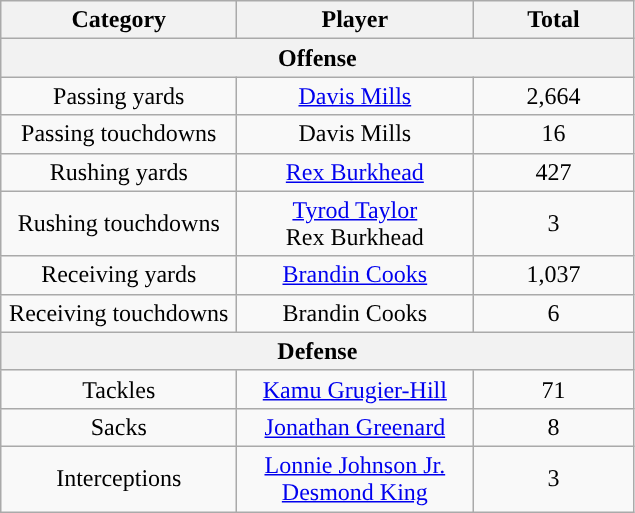<table class="wikitable" style="text-align:center">
<tr>
<th width="150">Category</th>
<th width="150">Player</th>
<th width="100">Total</th>
</tr>
<tr>
<th align="center" colspan="4">Offense</th>
</tr>
<tr>
<td>Passing yards</td>
<td><a href='#'>Davis Mills</a></td>
<td>2,664</td>
</tr>
<tr>
<td>Passing touchdowns</td>
<td>Davis Mills</td>
<td>16</td>
</tr>
<tr>
<td>Rushing yards</td>
<td><a href='#'>Rex Burkhead</a></td>
<td>427</td>
</tr>
<tr>
<td>Rushing touchdowns</td>
<td><a href='#'>Tyrod Taylor</a><br>Rex Burkhead</td>
<td>3</td>
</tr>
<tr>
<td>Receiving yards</td>
<td><a href='#'>Brandin Cooks</a></td>
<td>1,037</td>
</tr>
<tr>
<td>Receiving touchdowns</td>
<td>Brandin Cooks</td>
<td>6</td>
</tr>
<tr>
<th align="center" colspan="4">Defense</th>
</tr>
<tr>
<td>Tackles </td>
<td><a href='#'>Kamu Grugier-Hill</a></td>
<td>71</td>
</tr>
<tr>
<td>Sacks</td>
<td><a href='#'>Jonathan Greenard</a></td>
<td>8</td>
</tr>
<tr>
<td>Interceptions</td>
<td><a href='#'>Lonnie Johnson Jr.</a><br><a href='#'>Desmond King</a></td>
<td>3</td>
</tr>
</table>
